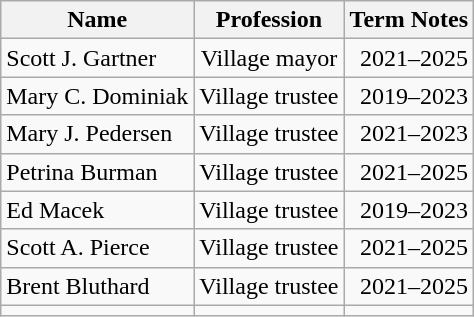<table class="wikitable sortable">
<tr>
<th align="left">Name</th>
<th style="text-align:center;">Profession</th>
<th align="right">Term Notes</th>
</tr>
<tr>
<td align="left">Scott J. Gartner</td>
<td style="text-align:center;">Village mayor</td>
<td align="right">2021–2025</td>
</tr>
<tr>
<td align="left">Mary C. Dominiak</td>
<td style="text-align:center;">Village trustee</td>
<td align="right">2019–2023</td>
</tr>
<tr>
<td align="left">Mary J. Pedersen</td>
<td style="text-align:center;">Village trustee</td>
<td align="right">2021–2023</td>
</tr>
<tr>
<td align="left">Petrina Burman</td>
<td style="text-align:center;">Village trustee</td>
<td align="right">2021–2025</td>
</tr>
<tr>
<td align="left">Ed Macek</td>
<td style="text-align:center;">Village trustee</td>
<td align="right">2019–2023</td>
</tr>
<tr>
<td align="left">Scott A. Pierce</td>
<td style="text-align:center;">Village trustee</td>
<td align="right">2021–2025</td>
</tr>
<tr>
<td align="left">Brent Bluthard</td>
<td style="text-align:center;">Village trustee</td>
<td align="right">2021–2025</td>
</tr>
<tr>
<td align="left"></td>
<td style="text-align:center;"></td>
<td align="right"></td>
</tr>
</table>
